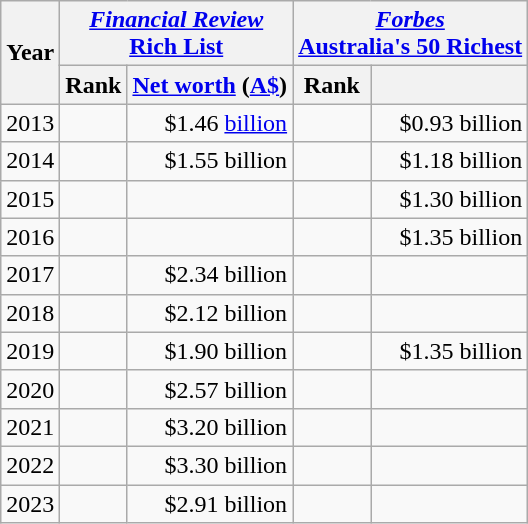<table class="wikitable">
<tr>
<th rowspan=2>Year</th>
<th colspan=2><em><a href='#'>Financial Review</a></em><br><a href='#'>Rich List</a></th>
<th colspan=2><em><a href='#'>Forbes</a></em><br><a href='#'>Australia's 50 Richest</a></th>
</tr>
<tr>
<th>Rank</th>
<th><a href='#'>Net worth</a> (<a href='#'>A$</a>)</th>
<th>Rank</th>
<th></th>
</tr>
<tr>
<td>2013</td>
<td align="center"></td>
<td align="right">$1.46 <a href='#'>billion</a></td>
<td align="center"></td>
<td align="right">$0.93 billion </td>
</tr>
<tr>
<td>2014</td>
<td align="center"></td>
<td align="right">$1.55 billion </td>
<td align="center"></td>
<td align="right">$1.18 billion </td>
</tr>
<tr>
<td>2015</td>
<td align="center"></td>
<td align="right"></td>
<td align="center"></td>
<td align="right">$1.30 billion </td>
</tr>
<tr>
<td>2016</td>
<td align="center"></td>
<td align="right"></td>
<td align="center"></td>
<td align="right">$1.35 billion </td>
</tr>
<tr>
<td>2017</td>
<td align="center"></td>
<td align="right">$2.34 billion </td>
<td align="center"></td>
<td align="right"></td>
</tr>
<tr>
<td>2018</td>
<td align="center"></td>
<td align="right">$2.12 billion </td>
<td align="center"></td>
<td align="right"></td>
</tr>
<tr>
<td>2019</td>
<td align="center"></td>
<td align="right">$1.90 billion </td>
<td align="center"></td>
<td align="right">$1.35 billion </td>
</tr>
<tr>
<td>2020</td>
<td align="center"></td>
<td align="right">$2.57 billion </td>
<td align="center"></td>
<td align="right"></td>
</tr>
<tr>
<td>2021</td>
<td align="center"></td>
<td align="right">$3.20 billion </td>
<td align="center"></td>
<td align="right"></td>
</tr>
<tr>
<td>2022</td>
<td align="center"></td>
<td align="right">$3.30 billion </td>
<td align="center"></td>
<td align="right"></td>
</tr>
<tr>
<td>2023</td>
<td align="center"></td>
<td align="right">$2.91 billion </td>
<td align="center"></td>
<td align="right"></td>
</tr>
</table>
